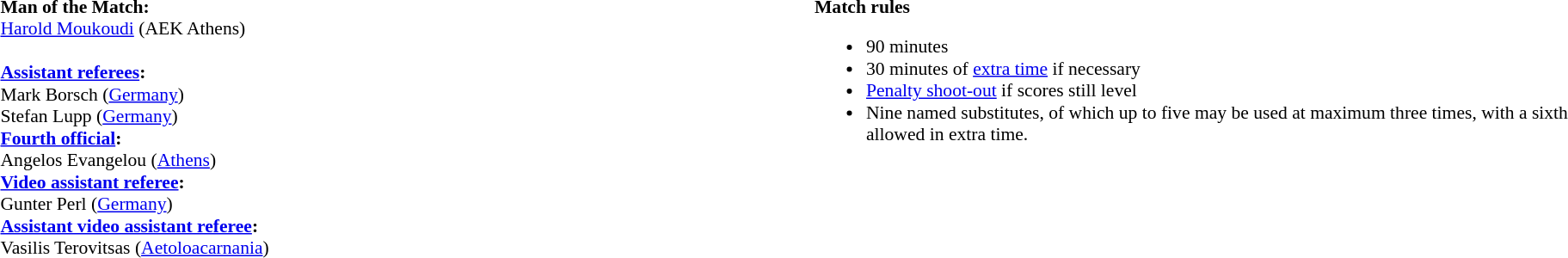<table width=100% style="font-size: 90%">
<tr>
<td width=50% valign=top><br><strong>Man of the Match:</strong>
<br><a href='#'>Harold Moukoudi</a> (AEK Athens)<br><br><strong><a href='#'>Assistant referees</a>:</strong>
<br>Mark Borsch (<a href='#'>Germany</a>)
<br>Stefan Lupp (<a href='#'>Germany</a>)
<br><strong><a href='#'>Fourth official</a>:</strong>
<br>Angelos Evangelou (<a href='#'>Athens</a>)
<br><strong><a href='#'>Video assistant referee</a>:</strong>
<br>Gunter Perl (<a href='#'>Germany</a>)
<br><strong><a href='#'>Assistant video assistant referee</a>:</strong>
<br>Vasilis Terovitsas (<a href='#'>Aetoloacarnania</a>)</td>
<td width=50% valign=top><br><strong>Match rules</strong><ul><li>90 minutes</li><li>30 minutes of <a href='#'>extra time</a> if necessary</li><li><a href='#'>Penalty shoot-out</a> if scores still level</li><li>Nine named substitutes, of which up to five may be used at maximum three times, with a sixth allowed in extra time.</li></ul></td>
</tr>
</table>
